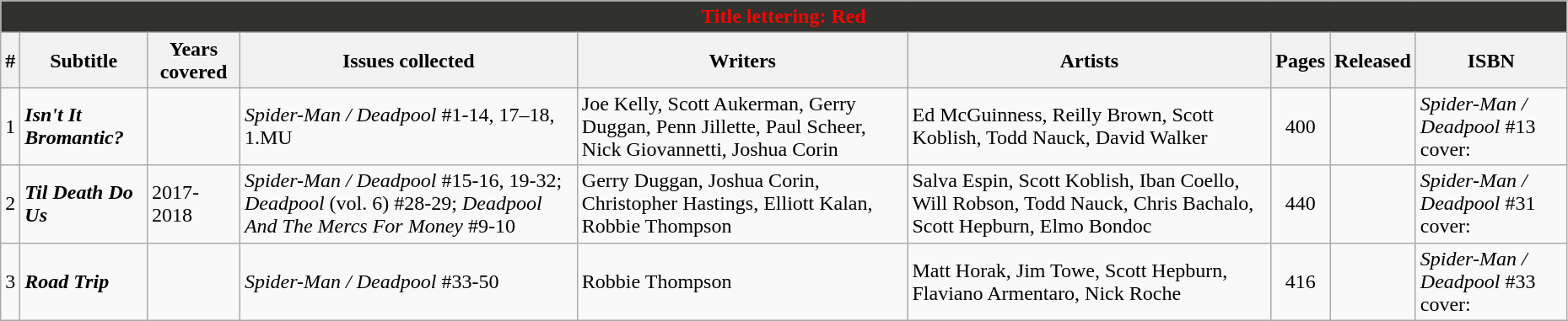<table class="wikitable sortable" width=98%>
<tr>
<th colspan=9 style="background-color: #31312D; color: Red;">Title lettering: Red</th>
</tr>
<tr>
<th class="unsortable">#</th>
<th class="unsortable">Subtitle</th>
<th>Years covered</th>
<th class="unsortable">Issues collected</th>
<th class="unsortable">Writers</th>
<th class="unsortable">Artists</th>
<th class="unsortable">Pages</th>
<th>Released</th>
<th class="unsortable">ISBN</th>
</tr>
<tr>
<td>1</td>
<td><strong><em>Isn't It Bromantic?</em></strong></td>
<td></td>
<td><em>Spider-Man / Deadpool</em> #1-14, 17–18, 1.MU</td>
<td>Joe Kelly, Scott Aukerman, Gerry Duggan, Penn Jillette, Paul Scheer, Nick Giovannetti, Joshua Corin</td>
<td>Ed McGuinness, Reilly Brown, Scott Koblish, Todd Nauck, David Walker</td>
<td style="text-align: center;">400</td>
<td></td>
<td><em>Spider-Man / Deadpool</em> #13 cover: </td>
</tr>
<tr>
<td>2</td>
<td><strong><em>Til Death Do Us</em></strong></td>
<td>2017-2018</td>
<td><em>Spider-Man / Deadpool</em> #15-16, 19-32; <em>Deadpool</em> (vol. 6) #28-29; <em>Deadpool And The Mercs For Money</em> #9-10</td>
<td>Gerry Duggan, Joshua Corin, Christopher Hastings, Elliott Kalan, Robbie Thompson</td>
<td>Salva Espin, Scott Koblish, Iban Coello, Will Robson, Todd Nauck, Chris Bachalo, Scott Hepburn, Elmo Bondoc</td>
<td style="text-align: center;">440</td>
<td></td>
<td><em>Spider-Man / Deadpool</em> #31 cover: </td>
</tr>
<tr>
<td>3</td>
<td><strong><em>Road Trip</em></strong></td>
<td></td>
<td><em>Spider-Man / Deadpool</em> #33-50</td>
<td>Robbie Thompson</td>
<td>Matt Horak, Jim Towe, Scott Hepburn, Flaviano Armentaro, Nick Roche</td>
<td style="text-align: center;">416</td>
<td></td>
<td><em>Spider-Man / Deadpool</em> #33 cover: </td>
</tr>
</table>
